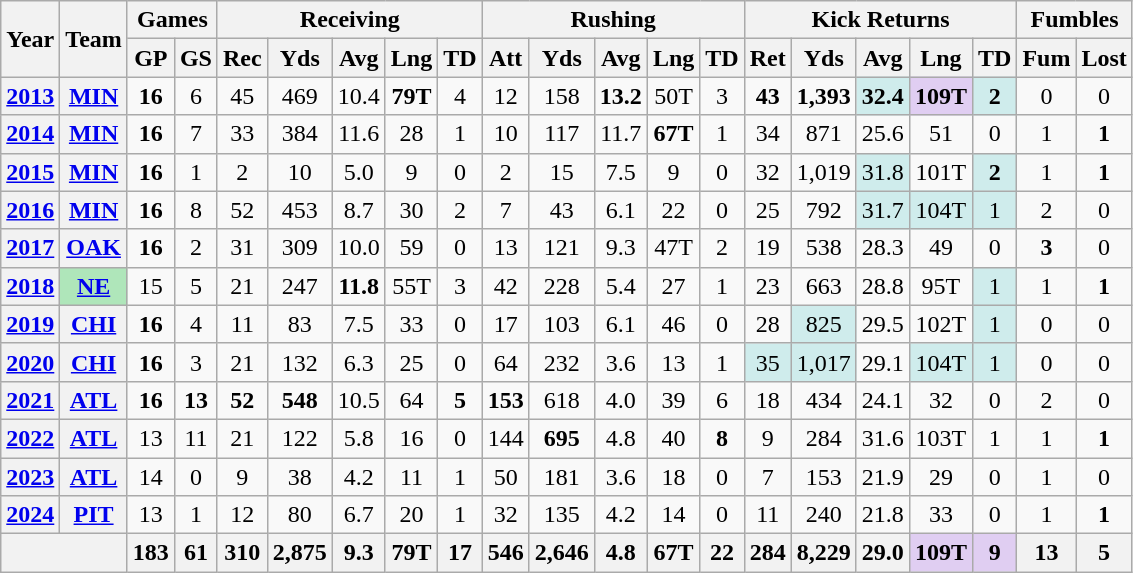<table class="wikitable" style="text-align: center;">
<tr>
<th rowspan="2">Year</th>
<th rowspan="2">Team</th>
<th colspan="2">Games</th>
<th colspan="5">Receiving</th>
<th colspan="5">Rushing</th>
<th colspan="5">Kick Returns</th>
<th colspan="2">Fumbles</th>
</tr>
<tr>
<th>GP</th>
<th>GS</th>
<th>Rec</th>
<th>Yds</th>
<th>Avg</th>
<th>Lng</th>
<th>TD</th>
<th>Att</th>
<th>Yds</th>
<th>Avg</th>
<th>Lng</th>
<th>TD</th>
<th>Ret</th>
<th>Yds</th>
<th>Avg</th>
<th>Lng</th>
<th>TD</th>
<th>Fum</th>
<th>Lost</th>
</tr>
<tr>
<th><a href='#'>2013</a></th>
<th><a href='#'>MIN</a></th>
<td><strong>16</strong></td>
<td>6</td>
<td>45</td>
<td>469</td>
<td>10.4</td>
<td><strong>79T</strong></td>
<td>4</td>
<td>12</td>
<td>158</td>
<td><strong>13.2</strong></td>
<td>50T</td>
<td>3</td>
<td><strong>43</strong></td>
<td><strong>1,393</strong></td>
<td style="background:#cfecec;"><strong>32.4</strong></td>
<td style="background:#e0cef2;"><strong>109T</strong></td>
<td style="background:#cfecec;"><strong>2</strong></td>
<td>0</td>
<td>0</td>
</tr>
<tr>
<th><a href='#'>2014</a></th>
<th><a href='#'>MIN</a></th>
<td><strong>16</strong></td>
<td>7</td>
<td>33</td>
<td>384</td>
<td>11.6</td>
<td>28</td>
<td>1</td>
<td>10</td>
<td>117</td>
<td>11.7</td>
<td><strong>67T</strong></td>
<td>1</td>
<td>34</td>
<td>871</td>
<td>25.6</td>
<td>51</td>
<td>0</td>
<td>1</td>
<td><strong>1</strong></td>
</tr>
<tr>
<th><a href='#'>2015</a></th>
<th><a href='#'>MIN</a></th>
<td><strong>16</strong></td>
<td>1</td>
<td>2</td>
<td>10</td>
<td>5.0</td>
<td>9</td>
<td>0</td>
<td>2</td>
<td>15</td>
<td>7.5</td>
<td>9</td>
<td>0</td>
<td>32</td>
<td>1,019</td>
<td style="background:#cfecec;">31.8</td>
<td>101T</td>
<td style="background:#cfecec;"><strong>2</strong></td>
<td>1</td>
<td><strong>1</strong></td>
</tr>
<tr>
<th><a href='#'>2016</a></th>
<th><a href='#'>MIN</a></th>
<td><strong>16</strong></td>
<td>8</td>
<td>52</td>
<td>453</td>
<td>8.7</td>
<td>30</td>
<td>2</td>
<td>7</td>
<td>43</td>
<td>6.1</td>
<td>22</td>
<td>0</td>
<td>25</td>
<td>792</td>
<td style="background:#cfecec;">31.7</td>
<td style="background:#cfecec;">104T</td>
<td style="background:#cfecec;">1</td>
<td>2</td>
<td>0</td>
</tr>
<tr>
<th><a href='#'>2017</a></th>
<th><a href='#'>OAK</a></th>
<td><strong>16</strong></td>
<td>2</td>
<td>31</td>
<td>309</td>
<td>10.0</td>
<td>59</td>
<td>0</td>
<td>13</td>
<td>121</td>
<td>9.3</td>
<td>47T</td>
<td>2</td>
<td>19</td>
<td>538</td>
<td>28.3</td>
<td>49</td>
<td>0</td>
<td><strong>3</strong></td>
<td>0</td>
</tr>
<tr>
<th><a href='#'>2018</a></th>
<th style="background:#afe6ba;"><a href='#'>NE</a></th>
<td>15</td>
<td>5</td>
<td>21</td>
<td>247</td>
<td><strong>11.8</strong></td>
<td>55T</td>
<td>3</td>
<td>42</td>
<td>228</td>
<td>5.4</td>
<td>27</td>
<td>1</td>
<td>23</td>
<td>663</td>
<td>28.8</td>
<td>95T</td>
<td style="background:#cfecec;">1</td>
<td>1</td>
<td><strong>1</strong></td>
</tr>
<tr>
<th><a href='#'>2019</a></th>
<th><a href='#'>CHI</a></th>
<td><strong>16</strong></td>
<td>4</td>
<td>11</td>
<td>83</td>
<td>7.5</td>
<td>33</td>
<td>0</td>
<td>17</td>
<td>103</td>
<td>6.1</td>
<td>46</td>
<td>0</td>
<td>28</td>
<td style="background:#cfecec;">825</td>
<td>29.5</td>
<td>102T</td>
<td style="background:#cfecec;">1</td>
<td>0</td>
<td>0</td>
</tr>
<tr>
<th><a href='#'>2020</a></th>
<th><a href='#'>CHI</a></th>
<td><strong>16</strong></td>
<td>3</td>
<td>21</td>
<td>132</td>
<td>6.3</td>
<td>25</td>
<td>0</td>
<td>64</td>
<td>232</td>
<td>3.6</td>
<td>13</td>
<td>1</td>
<td style="background:#cfecec;">35</td>
<td style="background:#cfecec;">1,017</td>
<td>29.1</td>
<td style="background:#cfecec;">104T</td>
<td style="background:#cfecec;">1</td>
<td>0</td>
<td>0</td>
</tr>
<tr>
<th><a href='#'>2021</a></th>
<th><a href='#'>ATL</a></th>
<td><strong>16</strong></td>
<td><strong>13</strong></td>
<td><strong>52</strong></td>
<td><strong>548</strong></td>
<td>10.5</td>
<td>64</td>
<td><strong>5</strong></td>
<td><strong>153</strong></td>
<td>618</td>
<td>4.0</td>
<td>39</td>
<td>6</td>
<td>18</td>
<td>434</td>
<td>24.1</td>
<td>32</td>
<td>0</td>
<td>2</td>
<td>0</td>
</tr>
<tr>
<th><a href='#'>2022</a></th>
<th><a href='#'>ATL</a></th>
<td>13</td>
<td>11</td>
<td>21</td>
<td>122</td>
<td>5.8</td>
<td>16</td>
<td>0</td>
<td>144</td>
<td><strong>695</strong></td>
<td>4.8</td>
<td>40</td>
<td><strong>8</strong></td>
<td>9</td>
<td>284</td>
<td>31.6</td>
<td>103T</td>
<td>1</td>
<td>1</td>
<td><strong>1</strong></td>
</tr>
<tr>
<th><a href='#'>2023</a></th>
<th><a href='#'>ATL</a></th>
<td>14</td>
<td>0</td>
<td>9</td>
<td>38</td>
<td>4.2</td>
<td>11</td>
<td>1</td>
<td>50</td>
<td>181</td>
<td>3.6</td>
<td>18</td>
<td>0</td>
<td>7</td>
<td>153</td>
<td>21.9</td>
<td>29</td>
<td>0</td>
<td>1</td>
<td>0</td>
</tr>
<tr>
<th><a href='#'>2024</a></th>
<th><a href='#'>PIT</a></th>
<td>13</td>
<td>1</td>
<td>12</td>
<td>80</td>
<td>6.7</td>
<td>20</td>
<td>1</td>
<td>32</td>
<td>135</td>
<td>4.2</td>
<td>14</td>
<td>0</td>
<td>11</td>
<td>240</td>
<td>21.8</td>
<td>33</td>
<td>0</td>
<td>1</td>
<td><strong>1</strong></td>
</tr>
<tr>
<th colspan="2"></th>
<th>183</th>
<th>61</th>
<th>310</th>
<th>2,875</th>
<th>9.3</th>
<th>79T</th>
<th>17</th>
<th>546</th>
<th>2,646</th>
<th>4.8</th>
<th>67T</th>
<th>22</th>
<th>284</th>
<th>8,229</th>
<th>29.0</th>
<th style="background:#e0cef2;">109T</th>
<th style="background:#e0cef2;">9</th>
<th>13</th>
<th>5</th>
</tr>
</table>
